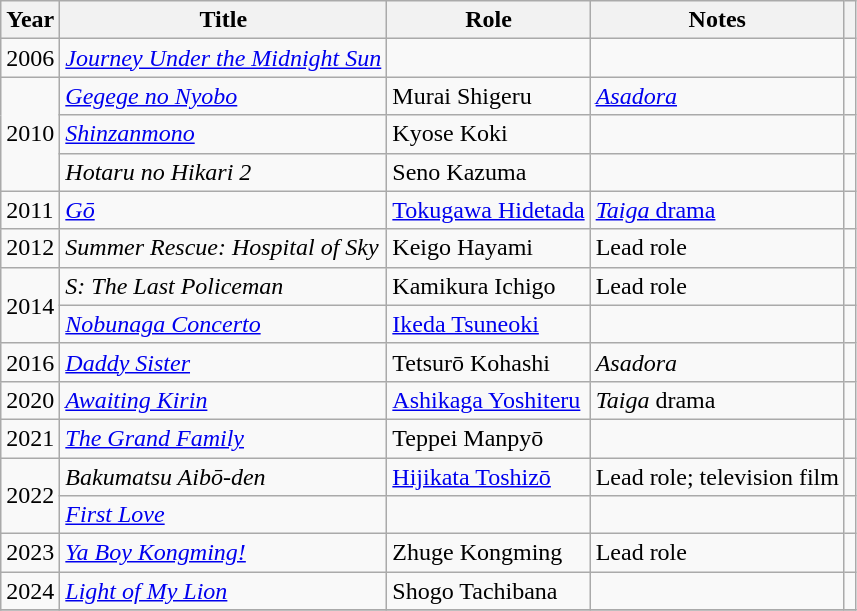<table class="wikitable">
<tr>
<th>Year</th>
<th>Title</th>
<th>Role</th>
<th>Notes</th>
<th></th>
</tr>
<tr>
<td>2006</td>
<td><em><a href='#'>Journey Under the Midnight Sun</a></em></td>
<td></td>
<td></td>
<td></td>
</tr>
<tr>
<td rowspan=3>2010</td>
<td><em><a href='#'>Gegege no Nyobo</a></em></td>
<td>Murai Shigeru</td>
<td><em><a href='#'>Asadora</a></em></td>
<td></td>
</tr>
<tr>
<td><em><a href='#'>Shinzanmono</a></em></td>
<td>Kyose Koki</td>
<td></td>
<td></td>
</tr>
<tr>
<td><em>Hotaru no Hikari 2</em></td>
<td>Seno Kazuma</td>
<td></td>
<td></td>
</tr>
<tr>
<td>2011</td>
<td><em><a href='#'>Gō</a></em></td>
<td><a href='#'>Tokugawa Hidetada</a></td>
<td><a href='#'><em>Taiga</em> drama</a></td>
<td></td>
</tr>
<tr>
<td>2012</td>
<td><em>Summer Rescue: Hospital of Sky</em></td>
<td>Keigo Hayami</td>
<td>Lead role</td>
<td></td>
</tr>
<tr>
<td rowspan=2>2014</td>
<td><em>S: The Last Policeman</em></td>
<td>Kamikura Ichigo</td>
<td>Lead role</td>
<td></td>
</tr>
<tr>
<td><em><a href='#'>Nobunaga Concerto</a></em></td>
<td><a href='#'>Ikeda Tsuneoki</a></td>
<td></td>
<td></td>
</tr>
<tr>
<td>2016</td>
<td><em><a href='#'>Daddy Sister</a></em></td>
<td>Tetsurō Kohashi</td>
<td><em>Asadora</em></td>
<td></td>
</tr>
<tr>
<td>2020</td>
<td><em><a href='#'>Awaiting Kirin</a></em></td>
<td><a href='#'>Ashikaga Yoshiteru</a></td>
<td><em>Taiga</em> drama</td>
<td></td>
</tr>
<tr>
<td>2021</td>
<td><em><a href='#'>The Grand Family</a></em></td>
<td>Teppei Manpyō</td>
<td></td>
<td></td>
</tr>
<tr>
<td rowspan=2>2022</td>
<td><em>Bakumatsu Aibō-den</em></td>
<td><a href='#'>Hijikata Toshizō</a></td>
<td>Lead role; television film</td>
<td></td>
</tr>
<tr>
<td><em><a href='#'>First Love</a></em></td>
<td></td>
<td></td>
<td></td>
</tr>
<tr>
<td>2023</td>
<td><em><a href='#'>Ya Boy Kongming!</a></em></td>
<td>Zhuge Kongming</td>
<td>Lead role</td>
<td></td>
</tr>
<tr>
<td>2024</td>
<td><em><a href='#'>Light of My Lion</a></em></td>
<td>Shogo Tachibana</td>
<td></td>
<td></td>
</tr>
<tr>
</tr>
</table>
